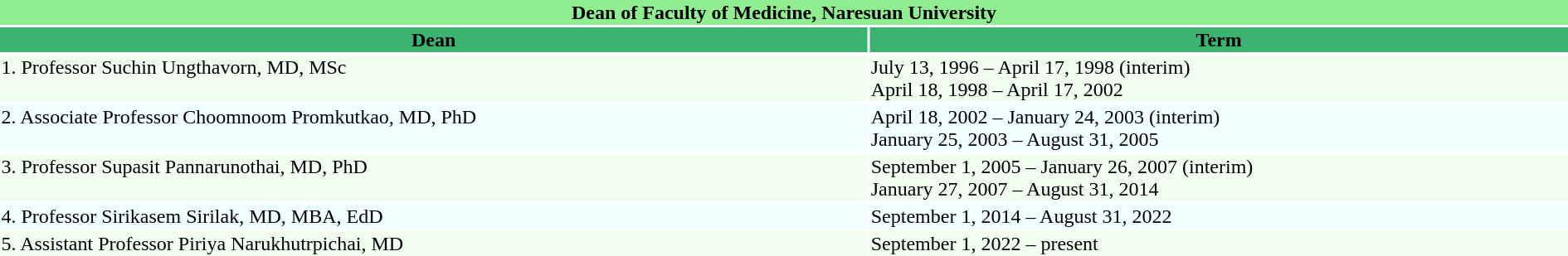<table class="toccolours" width=100%>
<tr>
<td colspan="2" style="background: #90ee90" align="center"><strong>Dean of Faculty of Medicine, Naresuan University</strong></td>
</tr>
<tr>
<th style="background: #3cb371">Dean</th>
<th style="background: #3cb371">Term</th>
</tr>
<tr>
<td valign="top" style="background: #f0fff0">1. Professor Suchin Ungthavorn, MD, MSc</td>
<td valign="top" style="background: #f0fff0">July 13, 1996 – April 17, 1998 (interim) <br> April 18, 1998 – April 17, 2002</td>
</tr>
<tr>
<td valign="top" style="background: #f0ffff">2. Associate Professor Choomnoom Promkutkao, MD, PhD</td>
<td valign="top" style="background: #f0ffff">April 18, 2002 – January 24, 2003 (interim) <br> January 25, 2003 – August 31, 2005</td>
</tr>
<tr>
<td valign="top" style="background: #f0fff0">3. Professor Supasit Pannarunothai, MD, PhD</td>
<td valign="top" style="background: #f0fff0">September 1, 2005 – January 26, 2007 (interim) <br> January 27, 2007 – August 31, 2014</td>
</tr>
<tr>
<td valign="top" style="background: #f0ffff">4. Professor Sirikasem Sirilak, MD, MBA, EdD</td>
<td valign="top" style="background: #f0ffff">September 1, 2014 – August 31, 2022</td>
</tr>
<tr>
<td valign="top" style="background: #f0fff0">5. Assistant Professor Piriya Narukhutrpichai, MD</td>
<td valign="top" style="background: #f0fff0">September 1, 2022 – present</td>
</tr>
<tr>
</tr>
</table>
